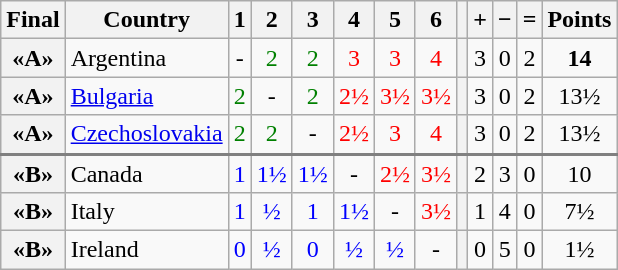<table class="wikitable" style="text-align:center">
<tr>
<th>Final</th>
<th>Country</th>
<th>1</th>
<th>2</th>
<th>3</th>
<th>4</th>
<th>5</th>
<th>6</th>
<th></th>
<th>+</th>
<th>−</th>
<th>=</th>
<th>Points</th>
</tr>
<tr>
<th>«A»</th>
<td style="text-align: left">Argentina</td>
<td>-</td>
<td style="color: green">2</td>
<td style="color: green">2</td>
<td style="color: red;">3</td>
<td style="color: red;">3</td>
<td style="color: red;">4</td>
<th></th>
<td>3</td>
<td>0</td>
<td>2</td>
<td><strong>14</strong></td>
</tr>
<tr>
<th>«A»</th>
<td style="text-align: left"><a href='#'>Bulgaria</a></td>
<td style="color: green">2</td>
<td>-</td>
<td style="color: green">2</td>
<td style="color: red;">2½</td>
<td style="color: red;">3½</td>
<td style="color: red;">3½</td>
<th></th>
<td>3</td>
<td>0</td>
<td>2</td>
<td>13½</td>
</tr>
<tr>
<th>«A»</th>
<td style="text-align: left"><a href='#'>Czechoslovakia</a></td>
<td style="color: green">2</td>
<td style="color: green">2</td>
<td>-</td>
<td style="color: red;">2½</td>
<td style="color: red;">3</td>
<td style="color: red;">4</td>
<th></th>
<td>3</td>
<td>0</td>
<td>2</td>
<td>13½</td>
</tr>
<tr style="border-top:2px solid grey;">
<th>«B»</th>
<td style="text-align: left">Canada</td>
<td style="color: blue;">1</td>
<td style="color: blue;">1½</td>
<td style="color: blue;">1½</td>
<td>-</td>
<td style="color: red;">2½</td>
<td style="color: red;">3½</td>
<th></th>
<td>2</td>
<td>3</td>
<td>0</td>
<td>10</td>
</tr>
<tr>
<th>«B»</th>
<td style="text-align: left">Italy</td>
<td style="color: blue;">1</td>
<td style="color: blue;">½</td>
<td style="color: blue;">1</td>
<td style="color: blue;">1½</td>
<td>-</td>
<td style="color: red;">3½</td>
<th></th>
<td>1</td>
<td>4</td>
<td>0</td>
<td>7½</td>
</tr>
<tr>
<th>«B»</th>
<td style="text-align: left">Ireland</td>
<td style="color: blue;">0</td>
<td style="color: blue;">½</td>
<td style="color: blue;">0</td>
<td style="color: blue;">½</td>
<td style="color: blue;">½</td>
<td>-</td>
<th></th>
<td>0</td>
<td>5</td>
<td>0</td>
<td>1½</td>
</tr>
</table>
